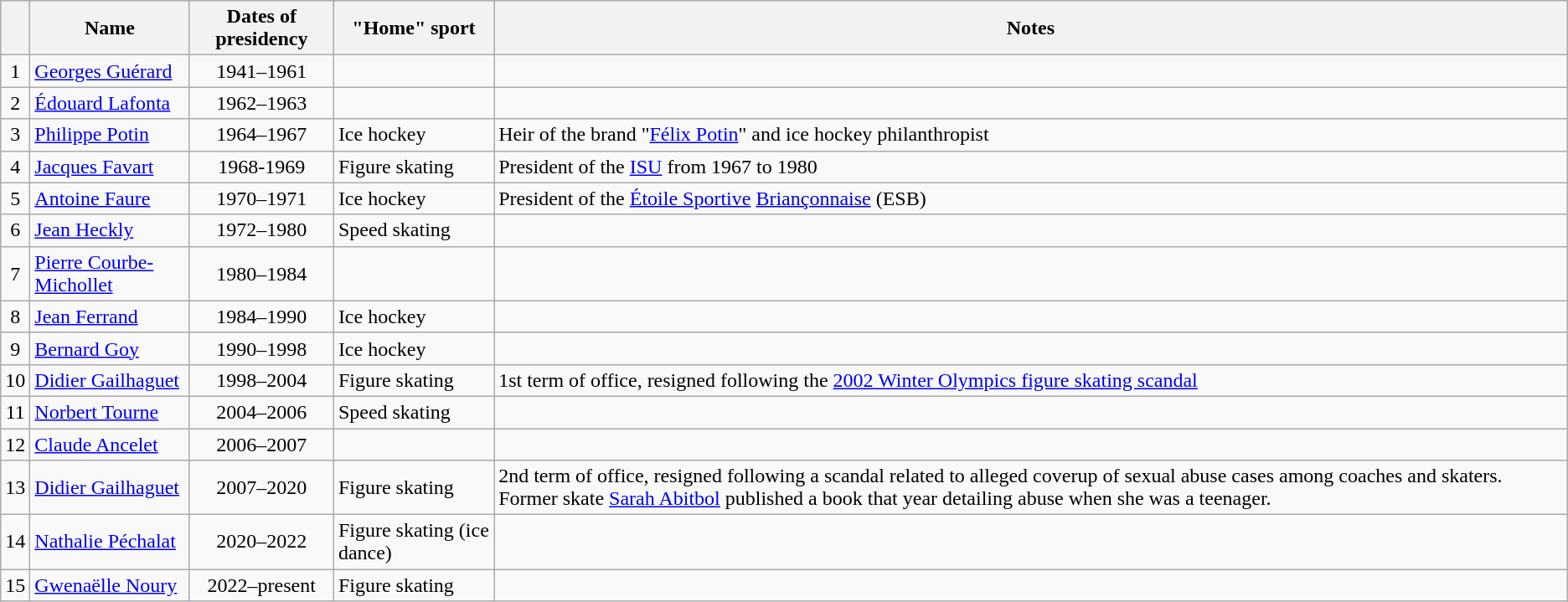<table class="wikitable">
<tr>
<th></th>
<th>Name</th>
<th>Dates of presidency</th>
<th>"Home" sport</th>
<th>Notes</th>
</tr>
<tr>
<td align="center">1</td>
<td><a href='#'>Georges Guérard</a></td>
<td align="center">1941–1961</td>
<td></td>
<td></td>
</tr>
<tr>
<td align="center">2</td>
<td><a href='#'>Édouard Lafonta</a></td>
<td align="center">1962–1963</td>
<td></td>
<td></td>
</tr>
<tr>
<td align="center">3</td>
<td><a href='#'>Philippe Potin</a></td>
<td align="center">1964–1967</td>
<td>Ice hockey</td>
<td>Heir of the brand "<a href='#'>Félix Potin</a>" and ice hockey philanthropist</td>
</tr>
<tr>
<td align="center">4</td>
<td><a href='#'>Jacques Favart</a></td>
<td align="center">1968-1969</td>
<td>Figure skating</td>
<td>President of the <a href='#'>ISU</a> from 1967 to 1980</td>
</tr>
<tr>
<td align="center">5</td>
<td><a href='#'>Antoine Faure</a></td>
<td align="center">1970–1971</td>
<td>Ice hockey</td>
<td>President of the <a href='#'>Étoile Sportive</a> <a href='#'>Briançonnaise</a> (ESB)</td>
</tr>
<tr>
<td align="center">6</td>
<td><a href='#'>Jean Heckly</a></td>
<td align="center">1972–1980</td>
<td>Speed skating</td>
<td></td>
</tr>
<tr>
<td align="center">7</td>
<td><a href='#'>Pierre Courbe-Michollet</a></td>
<td align="center">1980–1984</td>
<td></td>
<td></td>
</tr>
<tr>
<td align="center">8</td>
<td><a href='#'>Jean Ferrand</a></td>
<td align="center">1984–1990</td>
<td>Ice hockey</td>
<td></td>
</tr>
<tr>
<td align="center">9</td>
<td><a href='#'>Bernard Goy</a></td>
<td align="center">1990–1998</td>
<td>Ice hockey</td>
<td></td>
</tr>
<tr>
<td align="center">10</td>
<td><a href='#'>Didier Gailhaguet</a></td>
<td align="center">1998–2004</td>
<td>Figure skating</td>
<td>1st term of office, resigned following the <a href='#'>2002 Winter Olympics figure skating scandal</a></td>
</tr>
<tr>
<td align="center">11</td>
<td><a href='#'>Norbert Tourne</a></td>
<td align="center">2004–2006</td>
<td>Speed skating</td>
<td></td>
</tr>
<tr>
<td align="center">12</td>
<td><a href='#'>Claude Ancelet</a></td>
<td align="center">2006–2007</td>
<td></td>
<td></td>
</tr>
<tr>
<td align="center">13</td>
<td><a href='#'>Didier Gailhaguet</a></td>
<td align="center">2007–2020</td>
<td>Figure skating</td>
<td>2nd term of office, resigned following a scandal related to alleged coverup of sexual abuse cases among coaches and skaters. Former skate <a href='#'>Sarah Abitbol</a> published a book that year detailing abuse when she was a teenager.</td>
</tr>
<tr>
<td align="center">14</td>
<td><a href='#'>Nathalie Péchalat</a></td>
<td align="center">2020–2022</td>
<td>Figure skating (ice dance)</td>
<td></td>
</tr>
<tr>
<td align="center">15</td>
<td><a href='#'>Gwenaëlle Noury</a></td>
<td align="center">2022–present</td>
<td>Figure skating</td>
<td></td>
</tr>
</table>
